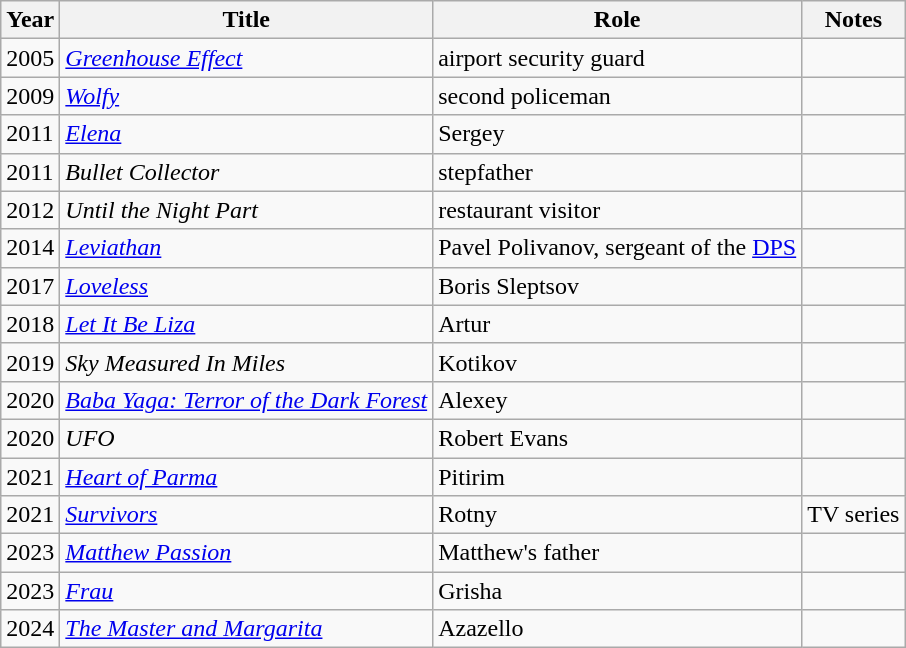<table class="wikitable sortable">
<tr>
<th>Year</th>
<th>Title</th>
<th>Role</th>
<th>Notes</th>
</tr>
<tr>
<td>2005</td>
<td><em><a href='#'>Greenhouse Effect</a></em></td>
<td>airport security guard</td>
<td></td>
</tr>
<tr>
<td>2009</td>
<td><em><a href='#'>Wolfy</a></em></td>
<td>second policeman</td>
<td></td>
</tr>
<tr>
<td>2011</td>
<td><em><a href='#'>Elena</a></em></td>
<td>Sergey</td>
<td></td>
</tr>
<tr>
<td>2011</td>
<td><em>Bullet Collector</em></td>
<td>stepfather</td>
<td></td>
</tr>
<tr>
<td>2012</td>
<td><em>Until the Night Part</em></td>
<td>restaurant visitor</td>
<td></td>
</tr>
<tr>
<td>2014</td>
<td><em><a href='#'>Leviathan</a></em></td>
<td>Pavel Polivanov, sergeant of the <a href='#'>DPS</a></td>
<td></td>
</tr>
<tr>
<td>2017</td>
<td><em><a href='#'>Loveless</a></em></td>
<td>Boris Sleptsov</td>
<td></td>
</tr>
<tr>
<td>2018</td>
<td><em><a href='#'>Let It Be Liza</a></em></td>
<td>Artur</td>
<td></td>
</tr>
<tr>
<td>2019</td>
<td><em>Sky Measured In Miles</em></td>
<td>Kotikov</td>
<td></td>
</tr>
<tr>
<td>2020</td>
<td><em><a href='#'>Baba Yaga: Terror of the Dark Forest</a></em></td>
<td>Alexey</td>
<td></td>
</tr>
<tr>
<td>2020</td>
<td><em>UFO</em></td>
<td>Robert Evans</td>
<td></td>
</tr>
<tr>
<td>2021</td>
<td><em><a href='#'>Heart of Parma</a></em></td>
<td>Pitirim</td>
<td></td>
</tr>
<tr>
<td>2021</td>
<td><em><a href='#'>Survivors</a></em></td>
<td>Rotny</td>
<td>TV series</td>
</tr>
<tr>
<td>2023</td>
<td><em><a href='#'>Matthew Passion</a></em></td>
<td>Matthew's father</td>
<td></td>
</tr>
<tr>
<td>2023</td>
<td><em><a href='#'>Frau</a></em></td>
<td>Grisha</td>
<td></td>
</tr>
<tr>
<td>2024</td>
<td><em><a href='#'>The Master and Margarita</a></em></td>
<td>Azazello</td>
<td></td>
</tr>
</table>
